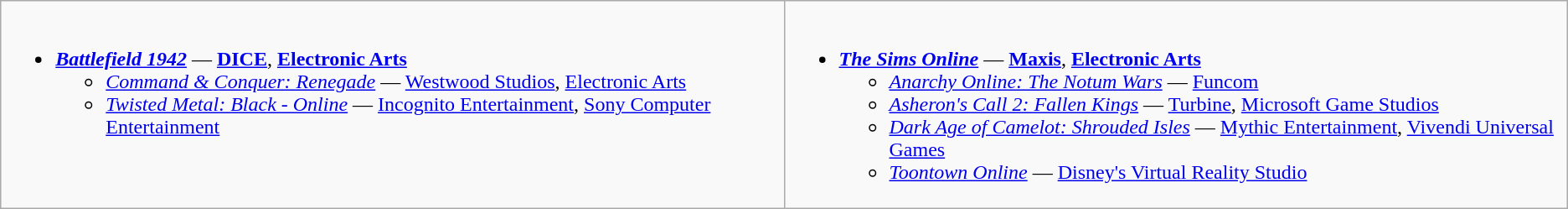<table class="wikitable">
<tr>
<td valign="top" width="50%"><br><ul><li><strong><em><a href='#'>Battlefield 1942</a></em></strong> — <strong><a href='#'>DICE</a></strong>, <strong><a href='#'>Electronic Arts</a></strong><ul><li><em><a href='#'>Command & Conquer: Renegade</a></em> — <a href='#'>Westwood Studios</a>, <a href='#'>Electronic Arts</a></li><li><em><a href='#'>Twisted Metal: Black - Online</a></em> — <a href='#'>Incognito Entertainment</a>, <a href='#'>Sony Computer Entertainment</a></li></ul></li></ul></td>
<td valign="top" width="50%"><br><ul><li><strong><em><a href='#'>The Sims Online</a></em></strong> — <strong><a href='#'>Maxis</a></strong>, <strong><a href='#'>Electronic Arts</a></strong><ul><li><em><a href='#'>Anarchy Online: The Notum Wars</a></em> — <a href='#'>Funcom</a></li><li><em><a href='#'>Asheron's Call 2: Fallen Kings</a></em> — <a href='#'>Turbine</a>, <a href='#'>Microsoft Game Studios</a></li><li><em><a href='#'>Dark Age of Camelot: Shrouded Isles</a></em> — <a href='#'>Mythic Entertainment</a>, <a href='#'>Vivendi Universal Games</a></li><li><em><a href='#'>Toontown Online</a></em> — <a href='#'>Disney's Virtual Reality Studio</a></li></ul></li></ul></td>
</tr>
</table>
